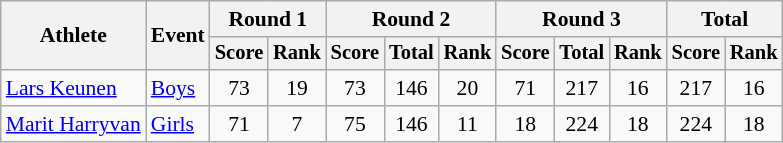<table class="wikitable" style="font-size:90%">
<tr>
<th rowspan="2">Athlete</th>
<th rowspan="2">Event</th>
<th colspan="2">Round 1</th>
<th colspan="3">Round 2</th>
<th colspan="3">Round 3</th>
<th colspan="2">Total</th>
</tr>
<tr style="font-size:95%">
<th>Score</th>
<th>Rank</th>
<th>Score</th>
<th>Total</th>
<th>Rank</th>
<th>Score</th>
<th>Total</th>
<th>Rank</th>
<th>Score</th>
<th>Rank</th>
</tr>
<tr align=center>
<td align=left><a href='#'>Lars Keunen</a></td>
<td align=left><a href='#'>Boys</a></td>
<td>73</td>
<td>19</td>
<td>73</td>
<td>146</td>
<td>20</td>
<td>71</td>
<td>217</td>
<td>16</td>
<td>217</td>
<td>16</td>
</tr>
<tr align=center>
<td align=left><a href='#'>Marit Harryvan</a></td>
<td align=left><a href='#'>Girls</a></td>
<td>71</td>
<td>7</td>
<td>75</td>
<td>146</td>
<td>11</td>
<td>18</td>
<td>224</td>
<td>18</td>
<td>224</td>
<td>18</td>
</tr>
</table>
